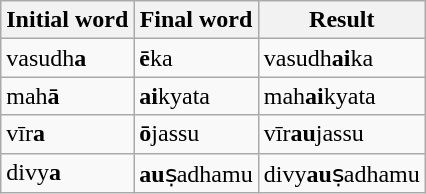<table class="wikitable">
<tr>
<th>Initial word</th>
<th>Final word</th>
<th>Result</th>
</tr>
<tr>
<td>vasudh<strong>a</strong></td>
<td><strong>ē</strong>ka</td>
<td>vasudh<strong>ai</strong>ka</td>
</tr>
<tr>
<td>mah<strong>ā</strong></td>
<td><strong>ai</strong>kyata</td>
<td>mah<strong>ai</strong>kyata</td>
</tr>
<tr>
<td>vīr<strong>a</strong></td>
<td><strong>ō</strong>jassu</td>
<td>vīr<strong>au</strong>jassu</td>
</tr>
<tr>
<td>divy<strong>a</strong></td>
<td><strong>au</strong>ṣadhamu</td>
<td>divy<strong>au</strong>ṣadhamu</td>
</tr>
</table>
